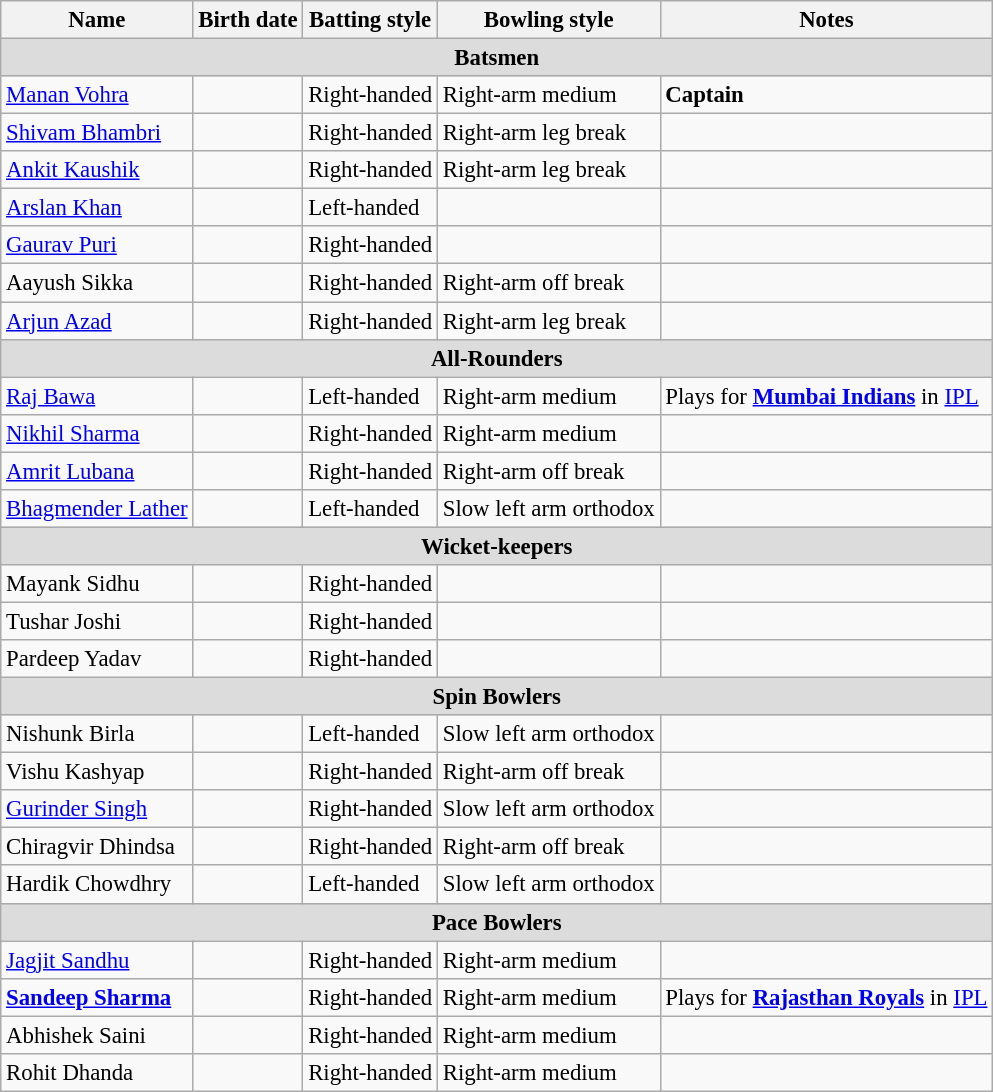<table class="wikitable" style="font-size:95%;">
<tr>
<th align=center>Name</th>
<th align=center>Birth date</th>
<th align=center>Batting style</th>
<th align=center>Bowling style</th>
<th align=center>Notes</th>
</tr>
<tr>
<th style="background: #DCDCDC" colspan="5" align="center">Batsmen</th>
</tr>
<tr>
<td><a href='#'>Manan Vohra</a></td>
<td></td>
<td>Right-handed</td>
<td>Right-arm medium</td>
<td><strong>Captain</strong></td>
</tr>
<tr>
<td><a href='#'>Shivam Bhambri</a></td>
<td></td>
<td>Right-handed</td>
<td>Right-arm leg break</td>
<td></td>
</tr>
<tr>
<td><a href='#'>Ankit Kaushik</a></td>
<td></td>
<td>Right-handed</td>
<td>Right-arm leg break</td>
<td></td>
</tr>
<tr>
<td><a href='#'>Arslan Khan</a></td>
<td></td>
<td>Left-handed</td>
<td></td>
<td></td>
</tr>
<tr>
<td><a href='#'>Gaurav Puri</a></td>
<td></td>
<td>Right-handed</td>
<td></td>
<td></td>
</tr>
<tr>
<td>Aayush Sikka</td>
<td></td>
<td>Right-handed</td>
<td>Right-arm off break</td>
<td></td>
</tr>
<tr>
<td><a href='#'>Arjun Azad</a></td>
<td></td>
<td>Right-handed</td>
<td>Right-arm leg break</td>
<td></td>
</tr>
<tr>
<th style="background: #DCDCDC" colspan="5" align="center">All-Rounders</th>
</tr>
<tr>
<td><a href='#'>Raj Bawa</a></td>
<td></td>
<td>Left-handed</td>
<td>Right-arm medium</td>
<td>Plays for <strong><a href='#'>Mumbai Indians</a></strong> in <a href='#'>IPL</a></td>
</tr>
<tr>
<td><a href='#'>Nikhil Sharma</a></td>
<td></td>
<td>Right-handed</td>
<td>Right-arm medium</td>
<td></td>
</tr>
<tr>
<td><a href='#'>Amrit Lubana</a></td>
<td></td>
<td>Right-handed</td>
<td>Right-arm off break</td>
<td></td>
</tr>
<tr>
<td><a href='#'>Bhagmender Lather</a></td>
<td></td>
<td>Left-handed</td>
<td>Slow left arm orthodox</td>
<td></td>
</tr>
<tr>
<th style="background: #DCDCDC" colspan="5" align="center">Wicket-keepers</th>
</tr>
<tr>
<td>Mayank Sidhu</td>
<td></td>
<td>Right-handed</td>
<td></td>
<td></td>
</tr>
<tr>
<td>Tushar Joshi</td>
<td></td>
<td>Right-handed</td>
<td></td>
<td></td>
</tr>
<tr>
<td>Pardeep Yadav</td>
<td></td>
<td>Right-handed</td>
<td></td>
<td></td>
</tr>
<tr>
<th style="background: #DCDCDC" colspan="5" align="center">Spin Bowlers</th>
</tr>
<tr>
<td>Nishunk Birla</td>
<td></td>
<td>Left-handed</td>
<td>Slow left arm orthodox</td>
<td></td>
</tr>
<tr>
<td>Vishu Kashyap</td>
<td></td>
<td>Right-handed</td>
<td>Right-arm off break</td>
<td></td>
</tr>
<tr>
<td><a href='#'>Gurinder Singh</a></td>
<td></td>
<td>Right-handed</td>
<td>Slow left arm orthodox</td>
<td></td>
</tr>
<tr>
<td>Chiragvir Dhindsa</td>
<td></td>
<td>Right-handed</td>
<td>Right-arm off break</td>
<td></td>
</tr>
<tr>
<td>Hardik Chowdhry</td>
<td></td>
<td>Left-handed</td>
<td>Slow left arm orthodox</td>
<td></td>
</tr>
<tr>
<th style="background: #DCDCDC" colspan="5" align="center">Pace Bowlers</th>
</tr>
<tr>
<td><a href='#'>Jagjit Sandhu</a></td>
<td></td>
<td>Right-handed</td>
<td>Right-arm medium</td>
<td></td>
</tr>
<tr>
<td><strong><a href='#'>Sandeep Sharma</a></strong></td>
<td></td>
<td>Right-handed</td>
<td>Right-arm medium</td>
<td>Plays for <strong><a href='#'>Rajasthan Royals</a></strong> in <a href='#'>IPL</a></td>
</tr>
<tr>
<td>Abhishek Saini</td>
<td></td>
<td>Right-handed</td>
<td>Right-arm medium</td>
<td></td>
</tr>
<tr>
<td>Rohit Dhanda</td>
<td></td>
<td>Right-handed</td>
<td>Right-arm medium</td>
<td></td>
</tr>
</table>
